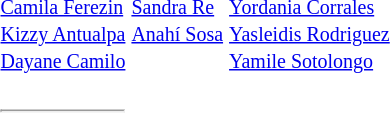<table>
<tr style="background:#dfdfdf;">
</tr>
<tr>
<th scope=row style="text-align:left"></th>
<td valign=top><br><small><a href='#'>Camila Ferezin</a><br><a href='#'>Kizzy Antualpa</a><br><a href='#'>Dayane Camilo</a></small></td>
<td valign=top><br><small><a href='#'>Sandra Re</a><br><a href='#'>Anahí Sosa</a><br></small></td>
<td valign=top><br><small><a href='#'>Yordania Corrales</a><br><a href='#'>Yasleidis Rodriguez</a><br><a href='#'>Yamile Sotolongo</a></small></td>
</tr>
<tr>
<th scope=row style="text-align:left"></th>
<td></td>
<td></td>
<td></td>
</tr>
<tr>
<th scope=row style="text-align:left"></th>
<td></td>
<td></td>
<td></td>
</tr>
<tr>
<th scope=row style="text-align:left"></th>
<td></td>
<td></td>
<td></td>
</tr>
<tr>
<th scope=row style="text-align:left"></th>
<td><hr></td>
<td></td>
<td></td>
</tr>
<tr>
<th scope=row style="text-align:left"></th>
<td></td>
<td></td>
<td></td>
</tr>
</table>
